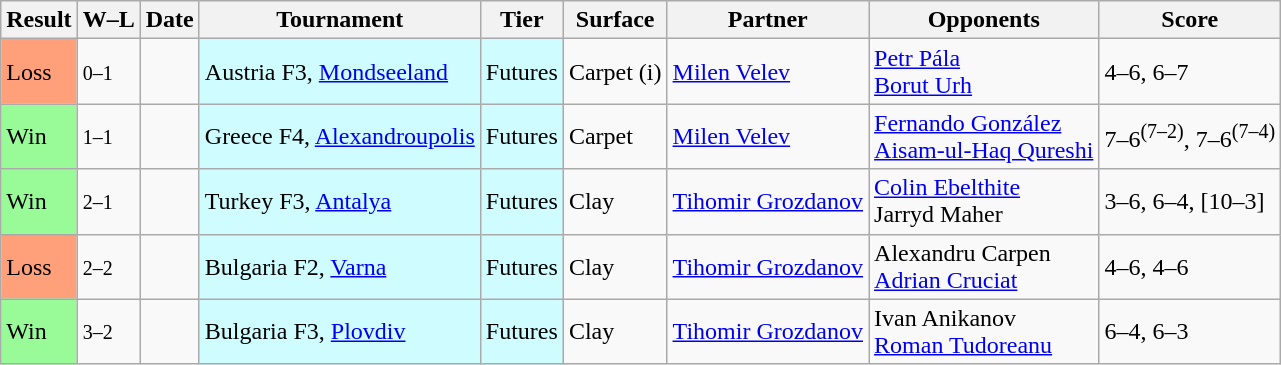<table class="sortable wikitable">
<tr>
<th>Result</th>
<th class="unsortable">W–L</th>
<th>Date</th>
<th>Tournament</th>
<th>Tier</th>
<th>Surface</th>
<th>Partner</th>
<th>Opponents</th>
<th class="unsortable">Score</th>
</tr>
<tr>
<td bgcolor=#FFA07A>Loss</td>
<td><small>0–1</small></td>
<td></td>
<td style="background:#cffcff;">Austria F3, <a href='#'>Mondseeland</a></td>
<td style="background:#cffcff;">Futures</td>
<td>Carpet (i)</td>
<td> <a href='#'>Milen Velev</a></td>
<td> <a href='#'>Petr Pála</a><br> <a href='#'>Borut Urh</a></td>
<td>4–6, 6–7</td>
</tr>
<tr>
<td bgcolor=#98fb98>Win</td>
<td><small>1–1</small></td>
<td></td>
<td style="background:#cffcff;">Greece F4, <a href='#'>Alexandroupolis</a></td>
<td style="background:#cffcff;">Futures</td>
<td>Carpet</td>
<td> <a href='#'>Milen Velev</a></td>
<td> <a href='#'>Fernando González</a><br> <a href='#'>Aisam-ul-Haq Qureshi</a></td>
<td>7–6<sup>(7–2)</sup>, 7–6<sup>(7–4)</sup></td>
</tr>
<tr>
<td bgcolor=#98fb98>Win</td>
<td><small>2–1</small></td>
<td></td>
<td style="background:#cffcff;">Turkey F3, <a href='#'>Antalya</a></td>
<td style="background:#cffcff;">Futures</td>
<td>Clay</td>
<td> <a href='#'>Tihomir Grozdanov</a></td>
<td> <a href='#'>Colin Ebelthite</a><br> Jarryd Maher</td>
<td>3–6, 6–4, [10–3]</td>
</tr>
<tr>
<td bgcolor=#FFA07A>Loss</td>
<td><small>2–2</small></td>
<td></td>
<td style="background:#cffcff;">Bulgaria F2, <a href='#'>Varna</a></td>
<td style="background:#cffcff;">Futures</td>
<td>Clay</td>
<td> <a href='#'>Tihomir Grozdanov</a></td>
<td> Alexandru Carpen<br> <a href='#'>Adrian Cruciat</a></td>
<td>4–6, 4–6</td>
</tr>
<tr>
<td bgcolor=#98fb98>Win</td>
<td><small>3–2</small></td>
<td></td>
<td style="background:#cffcff;">Bulgaria F3, <a href='#'>Plovdiv</a></td>
<td style="background:#cffcff;">Futures</td>
<td>Clay</td>
<td> <a href='#'>Tihomir Grozdanov</a></td>
<td> Ivan Anikanov<br> <a href='#'>Roman Tudoreanu</a></td>
<td>6–4, 6–3</td>
</tr>
</table>
